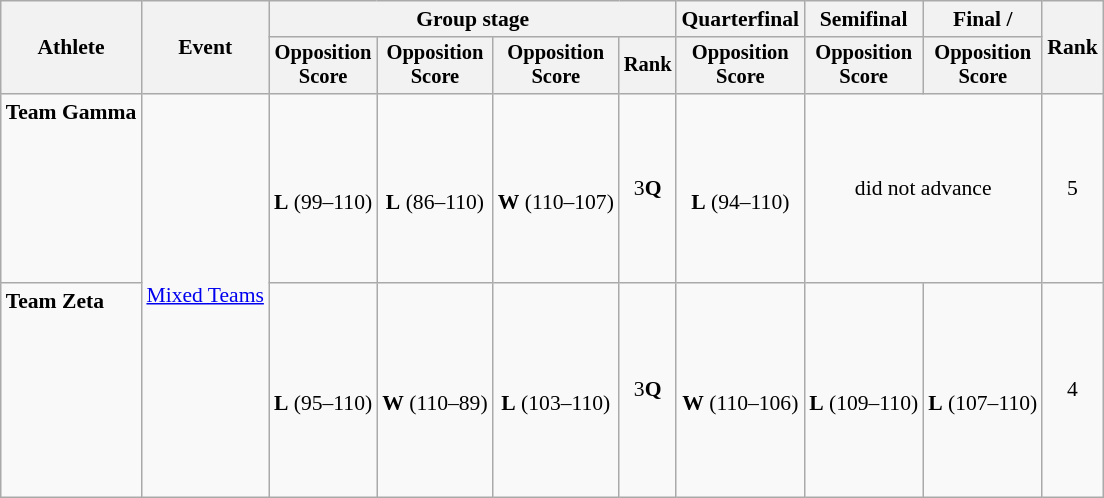<table class="wikitable" style="font-size:90%">
<tr>
<th rowspan=2>Athlete</th>
<th rowspan=2>Event</th>
<th colspan=4>Group stage</th>
<th>Quarterfinal</th>
<th>Semifinal</th>
<th>Final / </th>
<th rowspan=2>Rank</th>
</tr>
<tr style="font-size:95%">
<th>Opposition<br>Score</th>
<th>Opposition<br>Score</th>
<th>Opposition<br>Score</th>
<th>Rank</th>
<th>Opposition<br>Score</th>
<th>Opposition<br>Score</th>
<th>Opposition<br>Score</th>
</tr>
<tr align=center>
<td align=left><strong>Team Gamma</strong> <br><br><br><br><br><br><br></td>
<td rowspan=2 align=left><a href='#'>Mixed Teams</a></td>
<td><br><strong>L</strong> (99–110)</td>
<td><br><strong>L</strong> (86–110)</td>
<td><br><strong>W</strong> (110–107)</td>
<td>3<strong>Q</strong></td>
<td><br><strong>L</strong> (94–110)</td>
<td colspan=2>did not advance</td>
<td>5</td>
</tr>
<tr align=center>
<td align=left><strong>Team Zeta</strong> <br><br><br><br><br><br><br><br></td>
<td><br><strong>L</strong> (95–110)</td>
<td><br><strong>W</strong> (110–89)</td>
<td><br><strong>L</strong> (103–110)</td>
<td>3<strong>Q</strong></td>
<td><br><strong>W</strong> (110–106)</td>
<td><br><strong>L</strong> (109–110)</td>
<td><br><strong>L</strong> (107–110)</td>
<td>4</td>
</tr>
</table>
